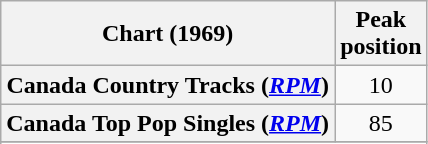<table class="wikitable sortable plainrowheaders" style="text-align:center">
<tr>
<th scope="col">Chart (1969)</th>
<th scope="col">Peak<br>position</th>
</tr>
<tr>
<th scope="row">Canada Country Tracks (<em><a href='#'>RPM</a></em>)</th>
<td align="center">10</td>
</tr>
<tr>
<th scope="row">Canada Top Pop Singles (<em><a href='#'>RPM</a></em>)</th>
<td align="center">85</td>
</tr>
<tr>
</tr>
<tr>
</tr>
<tr>
</tr>
</table>
